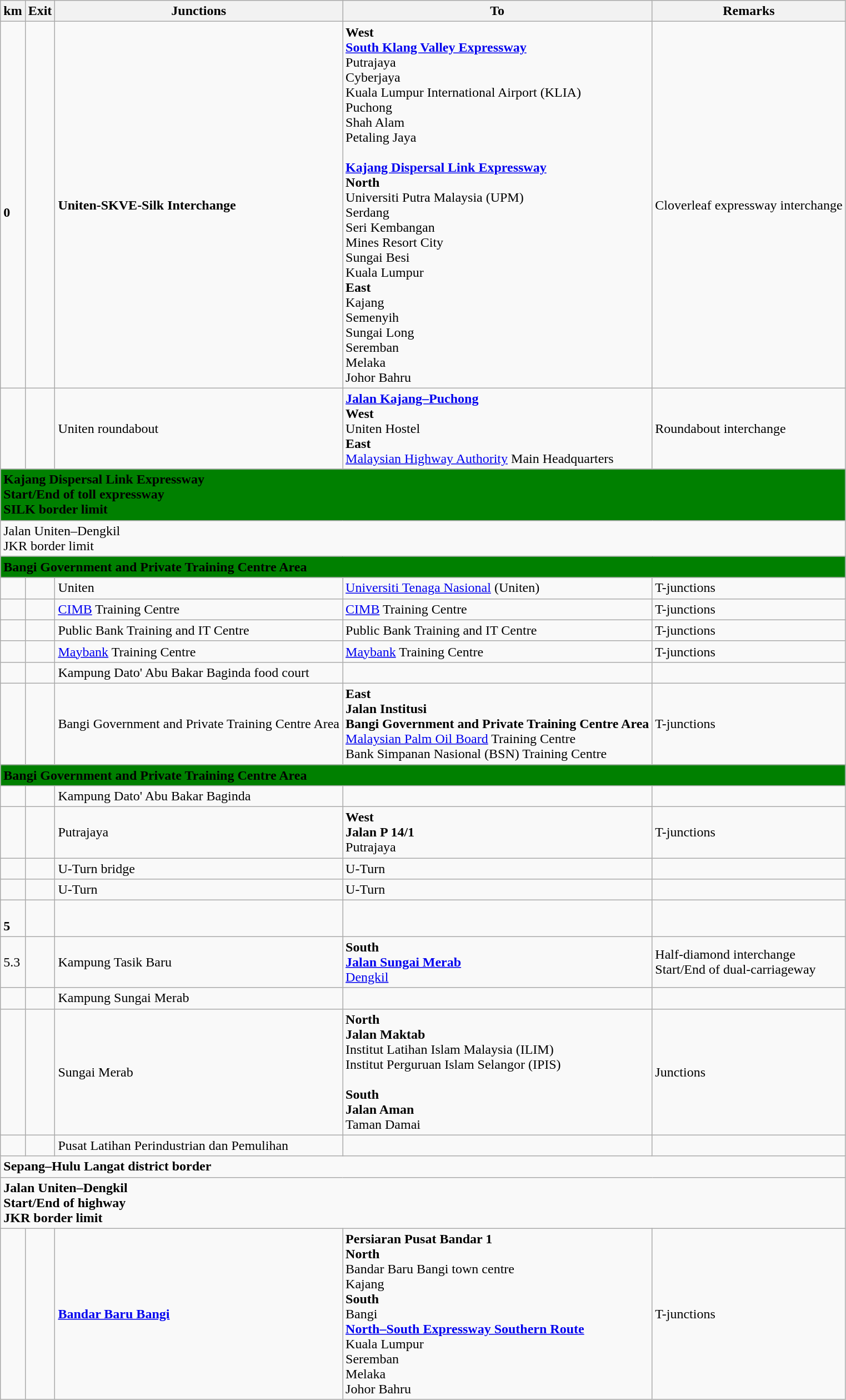<table class="wikitable">
<tr>
<th>km</th>
<th>Exit</th>
<th>Junctions</th>
<th>To</th>
<th>Remarks</th>
</tr>
<tr>
<td><br><strong>0</strong></td>
<td></td>
<td><strong>Uniten-SKVE-Silk Interchange</strong></td>
<td><strong>West</strong><br> <strong><a href='#'>South Klang Valley Expressway</a></strong><br>Putrajaya<br>Cyberjaya<br>Kuala Lumpur International Airport (KLIA) <br>Puchong<br>Shah Alam<br>Petaling Jaya<br><br> <strong><a href='#'>Kajang Dispersal Link Expressway</a></strong><br><strong>North</strong><br>Universiti Putra Malaysia (UPM)<br>Serdang<br>Seri Kembangan<br>Mines Resort City<br>Sungai Besi<br>Kuala Lumpur<br><strong>East</strong><br>Kajang<br>Semenyih<br>Sungai Long<br>Seremban<br>Melaka<br>Johor Bahru</td>
<td>Cloverleaf expressway interchange</td>
</tr>
<tr>
<td></td>
<td></td>
<td>Uniten roundabout</td>
<td> <strong><a href='#'>Jalan Kajang–Puchong</a></strong><br><strong>West</strong><br>Uniten Hostel<br><strong>East</strong><br><a href='#'>Malaysian Highway Authority</a> Main Headquarters</td>
<td>Roundabout interchange</td>
</tr>
<tr>
<td style="width:600px" colspan="6" style="text-align:center" bgcolor="green"><strong><span> Kajang Dispersal Link Expressway <br>Start/End of toll expressway<br>SILK border limit</span></strong></td>
</tr>
<tr>
<td style="width:600px" colspan="6" style="text-align:center"> Jalan Uniten–Dengkil<br>JKR border limit</td>
</tr>
<tr>
<td style="width:600px" colspan="6" style="text-align:center" bgcolor="green"><strong>Bangi Government and Private Training Centre Area</strong></td>
</tr>
<tr>
<td></td>
<td></td>
<td>Uniten</td>
<td><a href='#'>Universiti Tenaga Nasional</a> (Uniten)</td>
<td>T-junctions</td>
</tr>
<tr>
<td></td>
<td></td>
<td><a href='#'>CIMB</a> Training Centre</td>
<td><a href='#'>CIMB</a> Training Centre</td>
<td>T-junctions</td>
</tr>
<tr>
<td></td>
<td></td>
<td>Public Bank Training and IT Centre</td>
<td>Public Bank Training and IT Centre</td>
<td>T-junctions</td>
</tr>
<tr>
<td></td>
<td></td>
<td><a href='#'>Maybank</a> Training Centre</td>
<td><a href='#'>Maybank</a> Training Centre</td>
<td>T-junctions</td>
</tr>
<tr>
<td></td>
<td></td>
<td> Kampung Dato' Abu Bakar Baginda food court</td>
<td>  </td>
<td></td>
</tr>
<tr>
<td></td>
<td></td>
<td>Bangi Government and Private Training Centre Area</td>
<td><strong>East</strong><br><strong>Jalan Institusi</strong><br><strong>Bangi Government and Private Training Centre Area</strong><br><a href='#'>Malaysian Palm Oil Board</a> Training Centre<br>Bank Simpanan Nasional (BSN) Training Centre</td>
<td>T-junctions</td>
</tr>
<tr>
<td style="width:600px" colspan="6" style="text-align:center" bgcolor="green"><strong><span>Bangi Government and Private Training Centre Area</span></strong></td>
</tr>
<tr>
<td></td>
<td></td>
<td>Kampung Dato' Abu Bakar Baginda</td>
<td></td>
<td></td>
</tr>
<tr>
<td></td>
<td></td>
<td>Putrajaya</td>
<td><strong>West</strong><br><strong>Jalan P 14/1</strong><br>Putrajaya</td>
<td>T-junctions</td>
</tr>
<tr>
<td></td>
<td></td>
<td>U-Turn bridge</td>
<td>U-Turn</td>
<td></td>
</tr>
<tr>
<td></td>
<td></td>
<td>U-Turn</td>
<td>U-Turn</td>
<td></td>
</tr>
<tr>
<td><br><strong>5</strong></td>
<td></td>
<td></td>
<td></td>
<td></td>
</tr>
<tr>
<td>5.3</td>
<td></td>
<td>Kampung Tasik Baru</td>
<td><strong>South</strong><br> <strong><a href='#'>Jalan Sungai Merab</a></strong><br><a href='#'>Dengkil</a></td>
<td>Half-diamond interchange<br>Start/End of dual-carriageway</td>
</tr>
<tr>
<td></td>
<td></td>
<td>Kampung Sungai Merab</td>
<td></td>
<td></td>
</tr>
<tr>
<td></td>
<td></td>
<td>Sungai Merab</td>
<td><strong>North</strong><br><strong>Jalan Maktab</strong><br>Institut Latihan Islam Malaysia (ILIM)<br>Institut Perguruan Islam Selangor (IPIS)<br><br><strong>South</strong><br><strong>Jalan Aman</strong><br>Taman Damai</td>
<td>Junctions</td>
</tr>
<tr>
<td></td>
<td></td>
<td>Pusat Latihan Perindustrian dan Pemulihan</td>
<td></td>
<td></td>
</tr>
<tr>
<td style="width:600px" colspan="6" style="text-align:center"><strong>Sepang–Hulu Langat district border</strong></td>
</tr>
<tr>
<td style="width:600px" colspan="6" style="text-align:center"><strong> Jalan Uniten–Dengkil<br>Start/End of highway<br>JKR border limit</strong></td>
</tr>
<tr>
<td></td>
<td></td>
<td><strong><a href='#'>Bandar Baru Bangi</a></strong></td>
<td><strong>Persiaran Pusat Bandar 1</strong><br><strong>North</strong><br>Bandar Baru Bangi town centre<br>Kajang<br><strong>South</strong><br>Bangi<br> <strong><a href='#'>North–South Expressway Southern Route</a></strong><br>Kuala Lumpur<br>Seremban<br>Melaka<br>Johor Bahru</td>
<td>T-junctions</td>
</tr>
</table>
